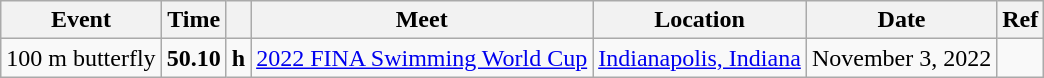<table class="wikitable">
<tr>
<th>Event</th>
<th>Time</th>
<th></th>
<th>Meet</th>
<th>Location</th>
<th>Date</th>
<th>Ref</th>
</tr>
<tr>
<td>100 m butterfly</td>
<td style="text-align:center;"><strong>50.10</strong></td>
<td><strong>h</strong></td>
<td><a href='#'>2022 FINA Swimming World Cup</a></td>
<td><a href='#'>Indianapolis, Indiana</a></td>
<td>November 3, 2022</td>
<td style="text-align:center;"></td>
</tr>
</table>
